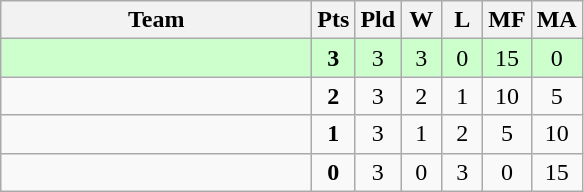<table class=wikitable style="text-align:center">
<tr>
<th width=200>Team</th>
<th width=20>Pts</th>
<th width=20>Pld</th>
<th width=20>W</th>
<th width=20>L</th>
<th width=20>MF</th>
<th width=20>MA</th>
</tr>
<tr bgcolor=ccffcc>
<td style="text-align:left"><strong></strong></td>
<td><strong>3</strong></td>
<td>3</td>
<td>3</td>
<td>0</td>
<td>15</td>
<td>0</td>
</tr>
<tr>
<td style="text-align:left"></td>
<td><strong>2</strong></td>
<td>3</td>
<td>2</td>
<td>1</td>
<td>10</td>
<td>5</td>
</tr>
<tr>
<td style="text-align:left"></td>
<td><strong>1</strong></td>
<td>3</td>
<td>1</td>
<td>2</td>
<td>5</td>
<td>10</td>
</tr>
<tr>
<td style="text-align:left"></td>
<td><strong>0</strong></td>
<td>3</td>
<td>0</td>
<td>3</td>
<td>0</td>
<td>15</td>
</tr>
</table>
